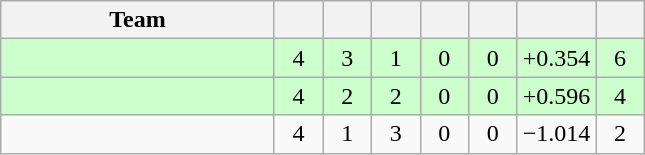<table class="wikitable" style="text-align:center">
<tr>
<th style="width:175px;">Team</th>
<th style="width:25px;"></th>
<th style="width:25px;"></th>
<th style="width:25px;"></th>
<th style="width:25px;"></th>
<th style="width:25px;"></th>
<th style="width:45px;"></th>
<th style="width:25px;"></th>
</tr>
<tr style="background:#cfc;">
<td align="left"></td>
<td>4</td>
<td>3</td>
<td>1</td>
<td>0</td>
<td>0</td>
<td>+0.354</td>
<td>6</td>
</tr>
<tr style="background:#cfc;">
<td align="left"></td>
<td>4</td>
<td>2</td>
<td>2</td>
<td>0</td>
<td>0</td>
<td>+0.596</td>
<td>4</td>
</tr>
<tr>
<td align="left"></td>
<td>4</td>
<td>1</td>
<td>3</td>
<td>0</td>
<td>0</td>
<td>−1.014</td>
<td>2</td>
</tr>
</table>
